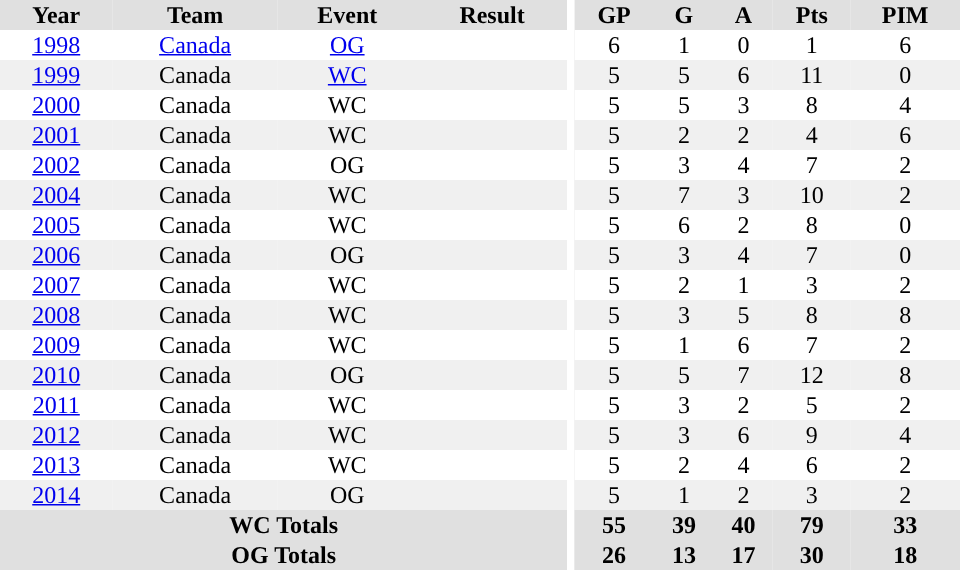<table border="0" cellpadding="1" cellspacing="0" ID="Table3" style="text-align:center; width:40em">
<tr ALIGN="center" bgcolor="#e0e0e0">
<th>Year</th>
<th>Team</th>
<th>Event</th>
<th>Result</th>
<th rowspan="99" bgcolor="#ffffff"></th>
<th>GP</th>
<th>G</th>
<th>A</th>
<th>Pts</th>
<th>PIM</th>
</tr>
<tr style="text-align:center;">
<td><a href='#'>1998</a></td>
<td><a href='#'>Canada</a></td>
<td><a href='#'>OG</a></td>
<td></td>
<td>6</td>
<td>1</td>
<td>0</td>
<td>1</td>
<td>6</td>
</tr>
<tr style="text-align:center; background:#f0f0f0;">
<td><a href='#'>1999</a></td>
<td>Canada</td>
<td><a href='#'>WC</a></td>
<td></td>
<td>5</td>
<td>5</td>
<td>6</td>
<td>11</td>
<td>0</td>
</tr>
<tr style="text-align:center;">
<td><a href='#'>2000</a></td>
<td>Canada</td>
<td>WC</td>
<td></td>
<td>5</td>
<td>5</td>
<td>3</td>
<td>8</td>
<td>4</td>
</tr>
<tr style="text-align:center; background:#f0f0f0;">
<td><a href='#'>2001</a></td>
<td>Canada</td>
<td>WC</td>
<td></td>
<td>5</td>
<td>2</td>
<td>2</td>
<td>4</td>
<td>6</td>
</tr>
<tr style="text-align:center;">
<td><a href='#'>2002</a></td>
<td>Canada</td>
<td>OG</td>
<td></td>
<td>5</td>
<td>3</td>
<td>4</td>
<td>7</td>
<td>2</td>
</tr>
<tr style="text-align:center; background:#f0f0f0;">
<td><a href='#'>2004</a></td>
<td>Canada</td>
<td>WC</td>
<td></td>
<td>5</td>
<td>7</td>
<td>3</td>
<td>10</td>
<td>2</td>
</tr>
<tr style="text-align:center;">
<td><a href='#'>2005</a></td>
<td>Canada</td>
<td>WC</td>
<td></td>
<td>5</td>
<td>6</td>
<td>2</td>
<td>8</td>
<td>0</td>
</tr>
<tr style="text-align:center; background:#f0f0f0;">
<td><a href='#'>2006</a></td>
<td>Canada</td>
<td>OG</td>
<td></td>
<td>5</td>
<td>3</td>
<td>4</td>
<td>7</td>
<td>0</td>
</tr>
<tr style="text-align:center;">
<td><a href='#'>2007</a></td>
<td>Canada</td>
<td>WC</td>
<td></td>
<td>5</td>
<td>2</td>
<td>1</td>
<td>3</td>
<td>2</td>
</tr>
<tr style="text-align:center; background:#f0f0f0;">
<td><a href='#'>2008</a></td>
<td>Canada</td>
<td>WC</td>
<td></td>
<td>5</td>
<td>3</td>
<td>5</td>
<td>8</td>
<td>8</td>
</tr>
<tr style="text-align:center;">
<td><a href='#'>2009</a></td>
<td>Canada</td>
<td>WC</td>
<td></td>
<td>5</td>
<td>1</td>
<td>6</td>
<td>7</td>
<td>2</td>
</tr>
<tr style="text-align:center; background:#f0f0f0;">
<td><a href='#'>2010</a></td>
<td>Canada</td>
<td>OG</td>
<td></td>
<td>5</td>
<td>5</td>
<td>7</td>
<td>12</td>
<td>8</td>
</tr>
<tr style="text-align:center;">
<td><a href='#'>2011</a></td>
<td>Canada</td>
<td>WC</td>
<td></td>
<td>5</td>
<td>3</td>
<td>2</td>
<td>5</td>
<td>2</td>
</tr>
<tr style="text-align:center; background:#f0f0f0;">
<td><a href='#'>2012</a></td>
<td>Canada</td>
<td>WC</td>
<td></td>
<td>5</td>
<td>3</td>
<td>6</td>
<td>9</td>
<td>4</td>
</tr>
<tr style="text-align:center;">
<td><a href='#'>2013</a></td>
<td>Canada</td>
<td>WC</td>
<td></td>
<td>5</td>
<td>2</td>
<td>4</td>
<td>6</td>
<td>2</td>
</tr>
<tr style="text-align:center; background:#f0f0f0;">
<td><a href='#'>2014</a></td>
<td>Canada</td>
<td>OG</td>
<td></td>
<td>5</td>
<td>1</td>
<td>2</td>
<td>3</td>
<td>2</td>
</tr>
<tr style="text-align:center; background:#e0e0e0;">
<th colspan="4">WC Totals</th>
<th>55</th>
<th>39</th>
<th>40</th>
<th>79</th>
<th>33</th>
</tr>
<tr style="text-align:center; background:#e0e0e0;">
<th colspan="4">OG Totals</th>
<th>26</th>
<th>13</th>
<th>17</th>
<th>30</th>
<th>18</th>
</tr>
</table>
